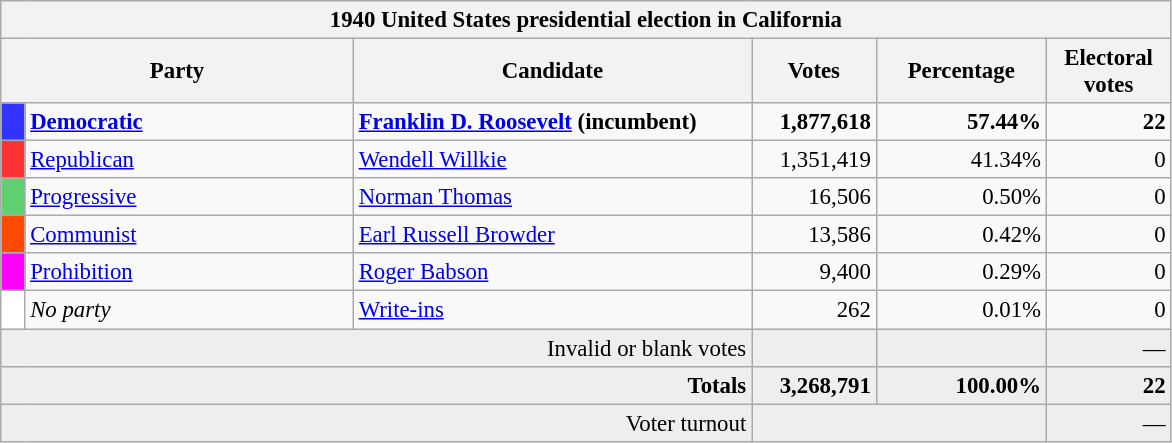<table class="wikitable" style="font-size: 95%;">
<tr>
<th colspan="6">1940 United States presidential election in California</th>
</tr>
<tr>
<th colspan="2" style="width: 15em">Party</th>
<th style="width: 17em">Candidate</th>
<th style="width: 5em">Votes</th>
<th style="width: 7em">Percentage</th>
<th style="width: 5em">Electoral votes</th>
</tr>
<tr>
<th style="background-color:#3333FF; width: 3px"></th>
<td style="width: 130px"><strong><a href='#'>Democratic</a></strong></td>
<td><strong><a href='#'>Franklin D. Roosevelt</a> (incumbent)</strong></td>
<td align="right"><strong>1,877,618</strong></td>
<td align="right"><strong>57.44%</strong></td>
<td align="right"><strong>22</strong></td>
</tr>
<tr>
<th style="background-color:#FF3333; width: 3px"></th>
<td style="width: 130px"><a href='#'>Republican</a></td>
<td><a href='#'>Wendell Willkie</a></td>
<td align="right">1,351,419</td>
<td align="right">41.34%</td>
<td align="right">0</td>
</tr>
<tr>
<th style="background-color:#5FD170; width: 3px"></th>
<td style="width: 130px"><a href='#'>Progressive</a></td>
<td><a href='#'>Norman Thomas</a></td>
<td align="right">16,506</td>
<td align="right">0.50%</td>
<td align="right">0</td>
</tr>
<tr>
<th style="background-color:#FF4900; width: 3px"></th>
<td style="width: 130px"><a href='#'>Communist</a></td>
<td><a href='#'>Earl Russell Browder</a></td>
<td align="right">13,586</td>
<td align="right">0.42%</td>
<td align="right">0</td>
</tr>
<tr>
<th style="background-color:#FF00FF; width: 3px"></th>
<td style="width: 130px"><a href='#'>Prohibition</a></td>
<td><a href='#'>Roger Babson</a></td>
<td align="right">9,400</td>
<td align="right">0.29%</td>
<td align="right">0</td>
</tr>
<tr>
<th style="background-color:#FFFFFF; width: 3px"></th>
<td style="width: 130px"><em>No party</em></td>
<td><a href='#'>Write-ins</a></td>
<td align="right">262</td>
<td align="right">0.01%</td>
<td align="right">0</td>
</tr>
<tr bgcolor="#EEEEEE">
<td colspan="3" align="right">Invalid or blank votes</td>
<td align="right"></td>
<td align="right"></td>
<td align="right">—</td>
</tr>
<tr bgcolor="#EEEEEE">
<td colspan="3" align="right"><strong>Totals</strong></td>
<td align="right"><strong>3,268,791</strong></td>
<td align="right"><strong>100.00%</strong></td>
<td align="right"><strong>22</strong></td>
</tr>
<tr bgcolor="#EEEEEE">
<td colspan="3" align="right">Voter turnout</td>
<td colspan="2" align="right"></td>
<td align="right">—</td>
</tr>
</table>
